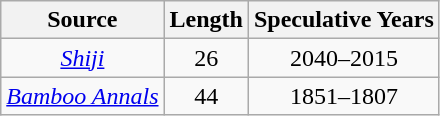<table class="wikitable plainrowheaders" style="text-align:center">
<tr>
<th scope="col">Source</th>
<th scope="col">Length</th>
<th scope="col">Speculative Years</th>
</tr>
<tr>
<td><em><a href='#'>Shiji</a></em></td>
<td>26</td>
<td>2040–2015</td>
</tr>
<tr>
<td><em><a href='#'>Bamboo Annals</a></em></td>
<td>44</td>
<td>1851–1807</td>
</tr>
</table>
